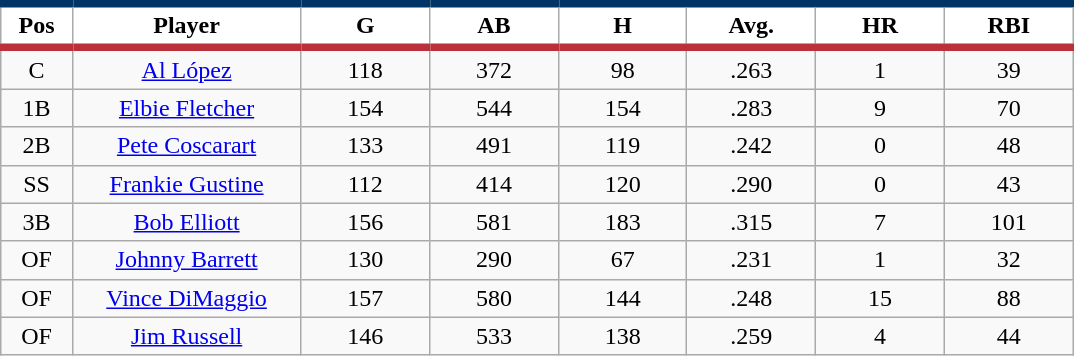<table class="wikitable sortable">
<tr>
<th style="background:#FFFFFF; border-top:#023465 5px solid; border-bottom:#ba313c 5px solid;" width="5%">Pos</th>
<th style="background:#FFFFFF; border-top:#023465 5px solid; border-bottom:#ba313c 5px solid;" width="16%">Player</th>
<th style="background:#FFFFFF; border-top:#023465 5px solid; border-bottom:#ba313c 5px solid;" width="9%">G</th>
<th style="background:#FFFFFF; border-top:#023465 5px solid; border-bottom:#ba313c 5px solid;" width="9%">AB</th>
<th style="background:#FFFFFF; border-top:#023465 5px solid; border-bottom:#ba313c 5px solid;" width="9%">H</th>
<th style="background:#FFFFFF; border-top:#023465 5px solid; border-bottom:#ba313c 5px solid;" width="9%">Avg.</th>
<th style="background:#FFFFFF; border-top:#023465 5px solid; border-bottom:#ba313c 5px solid;" width="9%">HR</th>
<th style="background:#FFFFFF; border-top:#023465 5px solid; border-bottom:#ba313c 5px solid;" width="9%">RBI</th>
</tr>
<tr align="center">
<td>C</td>
<td><a href='#'>Al López</a></td>
<td>118</td>
<td>372</td>
<td>98</td>
<td>.263</td>
<td>1</td>
<td>39</td>
</tr>
<tr align="center">
<td>1B</td>
<td><a href='#'>Elbie Fletcher</a></td>
<td>154</td>
<td>544</td>
<td>154</td>
<td>.283</td>
<td>9</td>
<td>70</td>
</tr>
<tr align="center">
<td>2B</td>
<td><a href='#'>Pete Coscarart</a></td>
<td>133</td>
<td>491</td>
<td>119</td>
<td>.242</td>
<td>0</td>
<td>48</td>
</tr>
<tr align="center">
<td>SS</td>
<td><a href='#'>Frankie Gustine</a></td>
<td>112</td>
<td>414</td>
<td>120</td>
<td>.290</td>
<td>0</td>
<td>43</td>
</tr>
<tr align="center">
<td>3B</td>
<td><a href='#'>Bob Elliott</a></td>
<td>156</td>
<td>581</td>
<td>183</td>
<td>.315</td>
<td>7</td>
<td>101</td>
</tr>
<tr align="center">
<td>OF</td>
<td><a href='#'>Johnny Barrett</a></td>
<td>130</td>
<td>290</td>
<td>67</td>
<td>.231</td>
<td>1</td>
<td>32</td>
</tr>
<tr align="center">
<td>OF</td>
<td><a href='#'>Vince DiMaggio</a></td>
<td>157</td>
<td>580</td>
<td>144</td>
<td>.248</td>
<td>15</td>
<td>88</td>
</tr>
<tr align="center">
<td>OF</td>
<td><a href='#'>Jim Russell</a></td>
<td>146</td>
<td>533</td>
<td>138</td>
<td>.259</td>
<td>4</td>
<td>44</td>
</tr>
</table>
